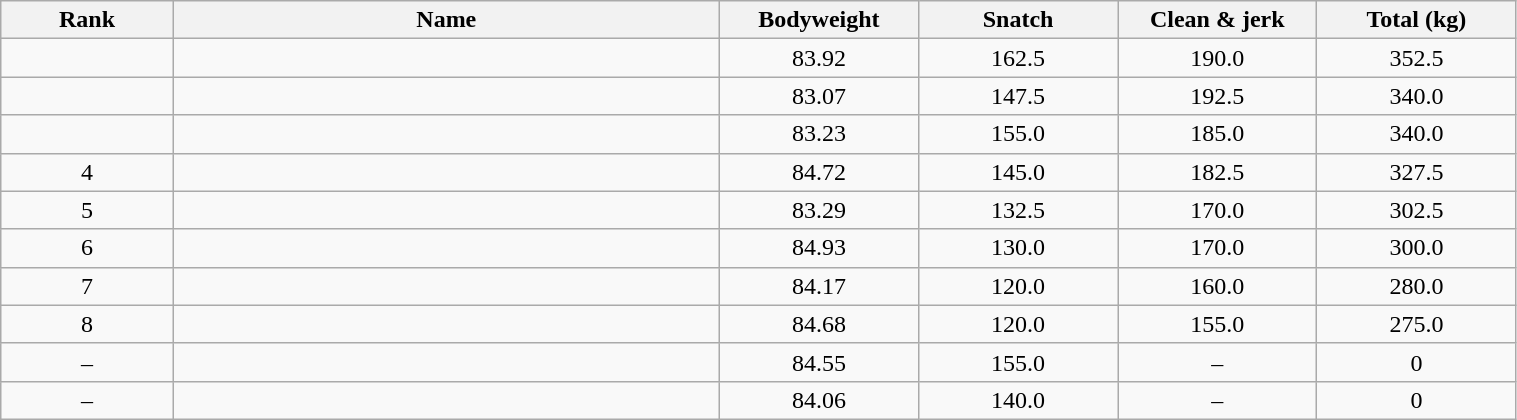<table class="wikitable" style="text-align:center; font-size:100%;" width="80%">
<tr>
<th style="width:6em;">Rank</th>
<th style="width:20em;">Name</th>
<th style="width:7em;">Bodyweight</th>
<th style="width:7em;">Snatch</th>
<th style="width:7em;">Clean & jerk</th>
<th style="width:7em;">Total (kg)</th>
</tr>
<tr>
<td></td>
<td align=left></td>
<td>83.92</td>
<td>162.5</td>
<td>190.0</td>
<td>352.5</td>
</tr>
<tr>
<td></td>
<td align=left></td>
<td>83.07</td>
<td>147.5</td>
<td>192.5</td>
<td>340.0</td>
</tr>
<tr>
<td></td>
<td align=left></td>
<td>83.23</td>
<td>155.0</td>
<td>185.0</td>
<td>340.0</td>
</tr>
<tr>
<td>4</td>
<td align=left></td>
<td>84.72</td>
<td>145.0</td>
<td>182.5</td>
<td>327.5</td>
</tr>
<tr>
<td>5</td>
<td align=left></td>
<td>83.29</td>
<td>132.5</td>
<td>170.0</td>
<td>302.5</td>
</tr>
<tr>
<td>6</td>
<td align=left></td>
<td>84.93</td>
<td>130.0</td>
<td>170.0</td>
<td>300.0</td>
</tr>
<tr>
<td>7</td>
<td align=left></td>
<td>84.17</td>
<td>120.0</td>
<td>160.0</td>
<td>280.0</td>
</tr>
<tr>
<td>8</td>
<td align=left></td>
<td>84.68</td>
<td>120.0</td>
<td>155.0</td>
<td>275.0</td>
</tr>
<tr>
<td>–</td>
<td align=left></td>
<td>84.55</td>
<td>155.0</td>
<td>–</td>
<td>0</td>
</tr>
<tr>
<td>–</td>
<td align=left></td>
<td>84.06</td>
<td>140.0</td>
<td>–</td>
<td>0</td>
</tr>
</table>
